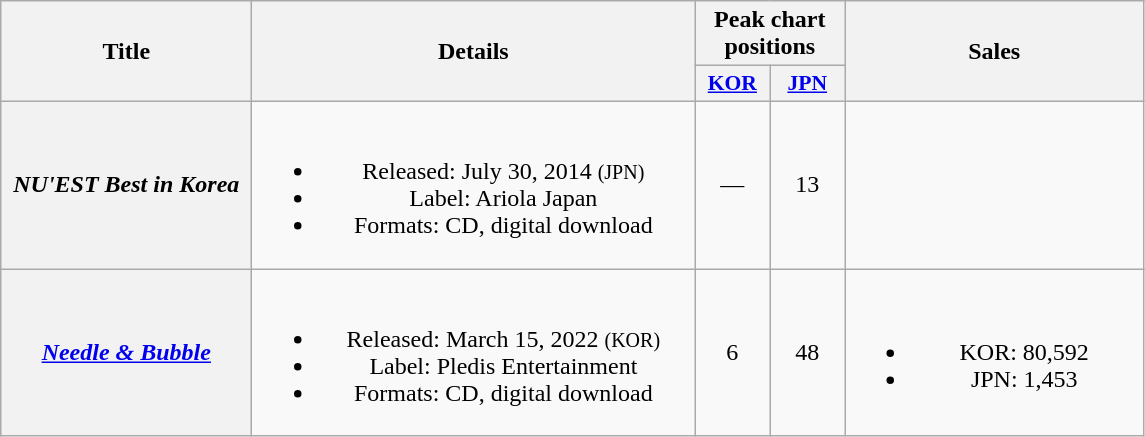<table class="wikitable plainrowheaders" style="text-align:center;">
<tr>
<th scope="col" rowspan="2" style="width:10em;">Title</th>
<th scope="col" rowspan="2" style="width:18em;">Details</th>
<th scope="col" colspan="2">Peak chart positions</th>
<th scope="col" rowspan="2" style="width:12em;">Sales</th>
</tr>
<tr>
<th scope="col" style="width:3em;font-size:90%;"><a href='#'>KOR</a><br></th>
<th scope="col" style="width:3em;font-size:90%;"><a href='#'>JPN</a><br></th>
</tr>
<tr>
<th scope="row"><em>NU'EST Best in Korea</em></th>
<td><br><ul><li>Released: July 30, 2014 <small>(JPN)</small></li><li>Label: Ariola Japan</li><li>Formats: CD, digital download</li></ul></td>
<td>—</td>
<td>13</td>
<td></td>
</tr>
<tr>
<th scope="row"><em><a href='#'>Needle & Bubble</a></em></th>
<td><br><ul><li>Released: March 15, 2022 <small>(KOR)</small></li><li>Label: Pledis Entertainment</li><li>Formats: CD, digital download</li></ul></td>
<td>6</td>
<td>48</td>
<td><br><ul><li>KOR: 80,592</li><li>JPN: 1,453</li></ul></td>
</tr>
</table>
